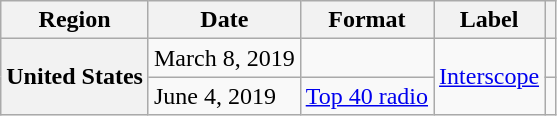<table class="wikitable sortable plainrowheaders">
<tr>
<th scope="col">Region</th>
<th scope="col">Date</th>
<th scope="col">Format</th>
<th scope="col">Label</th>
<th scope="col"></th>
</tr>
<tr>
<th scope="row" rowspan="2">United States</th>
<td>March 8, 2019</td>
<td></td>
<td rowspan="2"><a href='#'>Interscope</a></td>
<td></td>
</tr>
<tr>
<td>June 4, 2019</td>
<td><a href='#'>Top 40 radio</a></td>
<td></td>
</tr>
</table>
